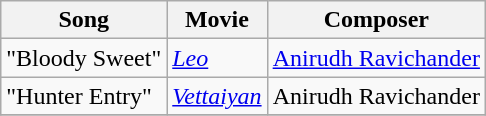<table class="wikitable">
<tr>
<th>Song</th>
<th>Movie</th>
<th>Composer</th>
</tr>
<tr>
<td>"Bloody Sweet"</td>
<td><em><a href='#'>Leo</a></em></td>
<td><a href='#'>Anirudh Ravichander</a></td>
</tr>
<tr>
<td>"Hunter Entry"</td>
<td><em><a href='#'>Vettaiyan</a></em></td>
<td>Anirudh Ravichander</td>
</tr>
<tr>
</tr>
</table>
